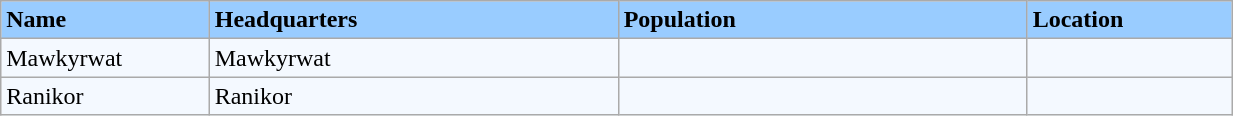<table class="wikitable sortable" width=65% style="border:1px solid black">
<tr bgcolor=#99ccff>
<td width="10%"><strong>Name</strong></td>
<td width="20%"><strong>Headquarters</strong></td>
<td width="20%"><strong>Population</strong></td>
<td width="10%"><strong>Location</strong></td>
</tr>
<tr bgcolor=#F4F9FF>
<td>Mawkyrwat</td>
<td>Mawkyrwat</td>
<td></td>
<td></td>
</tr>
<tr bgcolor=#F4F9FF>
<td>Ranikor</td>
<td>Ranikor</td>
<td></td>
<td></td>
</tr>
</table>
